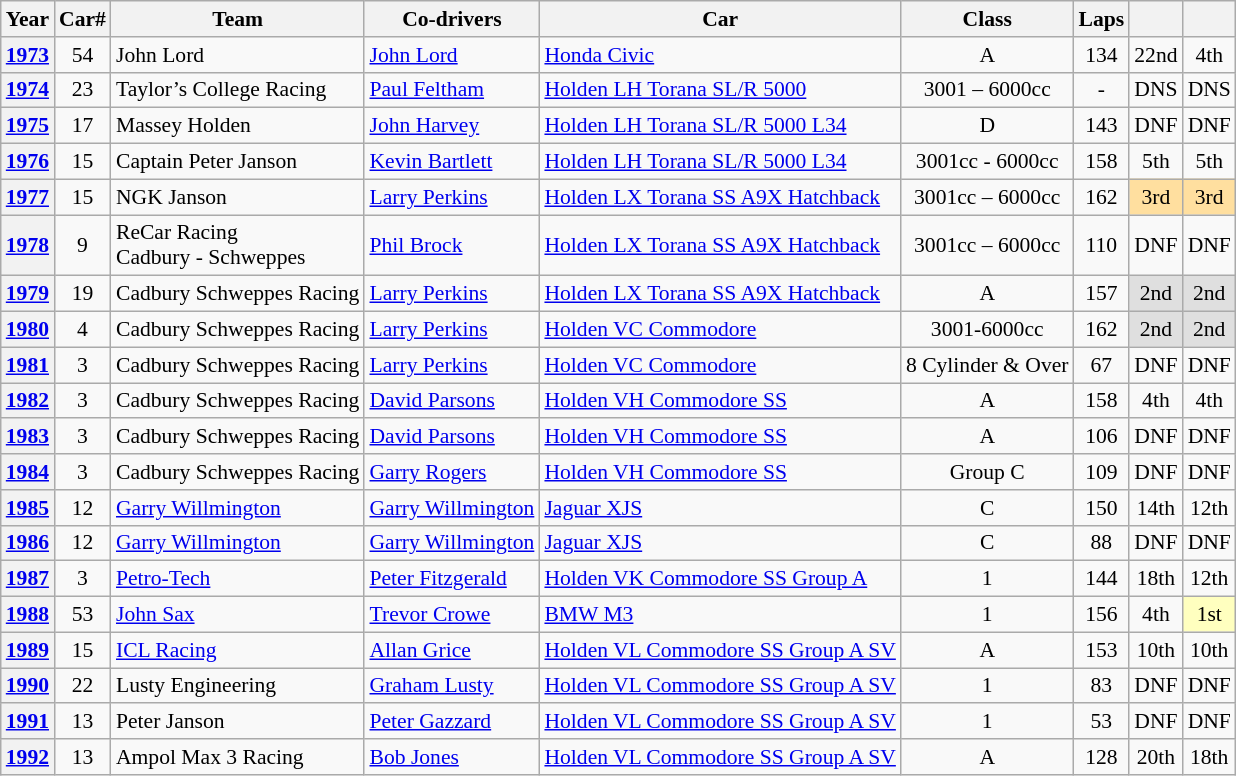<table class="wikitable" style="text-align:center; font-size:90%">
<tr>
<th>Year</th>
<th>Car#</th>
<th>Team</th>
<th>Co-drivers</th>
<th>Car</th>
<th>Class</th>
<th>Laps</th>
<th></th>
<th></th>
</tr>
<tr>
<th><a href='#'>1973</a></th>
<td>54</td>
<td align="left"> John Lord</td>
<td align="left"> <a href='#'>John Lord</a></td>
<td align="left"><a href='#'>Honda Civic</a></td>
<td>A</td>
<td>134</td>
<td>22nd</td>
<td>4th</td>
</tr>
<tr>
<th><a href='#'>1974</a></th>
<td>23</td>
<td align="left"> Taylor’s College Racing</td>
<td align="left"> <a href='#'>Paul Feltham</a></td>
<td align="left"><a href='#'>Holden LH Torana SL/R 5000</a></td>
<td>3001 – 6000cc</td>
<td>-</td>
<td>DNS</td>
<td>DNS</td>
</tr>
<tr>
<th><a href='#'>1975</a></th>
<td>17</td>
<td align="left"> Massey Holden</td>
<td align="left"> <a href='#'>John Harvey</a></td>
<td align="left"><a href='#'>Holden LH Torana SL/R 5000 L34</a></td>
<td>D</td>
<td>143</td>
<td>DNF</td>
<td>DNF</td>
</tr>
<tr>
<th><a href='#'>1976</a></th>
<td>15</td>
<td align="left"> Captain Peter Janson</td>
<td align="left"> <a href='#'>Kevin Bartlett</a></td>
<td align="left"><a href='#'>Holden LH Torana SL/R 5000 L34</a></td>
<td>3001cc - 6000cc</td>
<td>158</td>
<td>5th</td>
<td>5th</td>
</tr>
<tr>
<th><a href='#'>1977</a></th>
<td>15</td>
<td align="left"> NGK Janson</td>
<td align="left"> <a href='#'>Larry Perkins</a></td>
<td align="left"><a href='#'>Holden LX Torana SS A9X Hatchback</a></td>
<td>3001cc – 6000cc</td>
<td>162</td>
<td style="background:#ffdf9f;">3rd</td>
<td style="background:#ffdf9f;">3rd</td>
</tr>
<tr>
<th><a href='#'>1978</a></th>
<td>9</td>
<td align="left"> ReCar Racing<br> Cadbury - Schweppes</td>
<td align="left"> <a href='#'>Phil Brock</a></td>
<td align="left"><a href='#'>Holden LX Torana SS A9X Hatchback</a></td>
<td>3001cc – 6000cc</td>
<td>110</td>
<td>DNF</td>
<td>DNF</td>
</tr>
<tr>
<th><a href='#'>1979</a></th>
<td>19</td>
<td align="left"> Cadbury Schweppes Racing</td>
<td align="left"> <a href='#'>Larry Perkins</a></td>
<td align="left"><a href='#'>Holden LX Torana SS A9X Hatchback</a></td>
<td>A</td>
<td>157</td>
<td style="background:#dfdfdf;">2nd</td>
<td style="background:#dfdfdf;">2nd</td>
</tr>
<tr>
<th><a href='#'>1980</a></th>
<td>4</td>
<td align="left"> Cadbury Schweppes Racing</td>
<td align="left"> <a href='#'>Larry Perkins</a></td>
<td align="left"><a href='#'>Holden VC Commodore</a></td>
<td>3001-6000cc</td>
<td>162</td>
<td style="background:#dfdfdf;">2nd</td>
<td style="background:#dfdfdf;">2nd</td>
</tr>
<tr>
<th><a href='#'>1981</a></th>
<td>3</td>
<td align="left"> Cadbury Schweppes Racing</td>
<td align="left"> <a href='#'>Larry Perkins</a></td>
<td align="left"><a href='#'>Holden VC Commodore</a></td>
<td>8 Cylinder & Over</td>
<td>67</td>
<td>DNF</td>
<td>DNF</td>
</tr>
<tr>
<th><a href='#'>1982</a></th>
<td>3</td>
<td align="left"> Cadbury Schweppes Racing</td>
<td align="left"> <a href='#'>David Parsons</a></td>
<td align="left"><a href='#'>Holden VH Commodore SS</a></td>
<td>A</td>
<td>158</td>
<td>4th</td>
<td>4th</td>
</tr>
<tr>
<th><a href='#'>1983</a></th>
<td>3</td>
<td align="left"> Cadbury Schweppes Racing</td>
<td align="left"> <a href='#'>David Parsons</a></td>
<td align="left"><a href='#'>Holden VH Commodore SS</a></td>
<td>A</td>
<td>106</td>
<td>DNF</td>
<td>DNF</td>
</tr>
<tr>
<th><a href='#'>1984</a></th>
<td>3</td>
<td align="left"> Cadbury Schweppes Racing</td>
<td align="left"> <a href='#'>Garry Rogers</a></td>
<td align="left"><a href='#'>Holden VH Commodore SS</a></td>
<td>Group C</td>
<td>109</td>
<td>DNF</td>
<td>DNF</td>
</tr>
<tr>
<th><a href='#'>1985</a></th>
<td>12</td>
<td align="left"> <a href='#'>Garry Willmington</a></td>
<td align="left"> <a href='#'>Garry Willmington</a></td>
<td align="left"><a href='#'>Jaguar XJS</a></td>
<td>C</td>
<td>150</td>
<td>14th</td>
<td>12th</td>
</tr>
<tr>
<th><a href='#'>1986</a></th>
<td>12</td>
<td align="left"> <a href='#'>Garry Willmington</a></td>
<td align="left"> <a href='#'>Garry Willmington</a></td>
<td align="left"><a href='#'>Jaguar XJS</a></td>
<td>C</td>
<td>88</td>
<td>DNF</td>
<td>DNF</td>
</tr>
<tr>
<th><a href='#'>1987</a></th>
<td>3</td>
<td align="left"> <a href='#'>Petro-Tech</a></td>
<td align="left"> <a href='#'>Peter Fitzgerald</a></td>
<td align="left"><a href='#'>Holden VK Commodore SS Group A</a></td>
<td>1</td>
<td>144</td>
<td>18th</td>
<td>12th</td>
</tr>
<tr>
<th><a href='#'>1988</a></th>
<td>53</td>
<td align="left"> <a href='#'>John Sax</a></td>
<td align="left"> <a href='#'>Trevor Crowe</a></td>
<td align="left"><a href='#'>BMW M3</a></td>
<td>1</td>
<td>156</td>
<td>4th</td>
<td style="background:#ffffbf;">1st</td>
</tr>
<tr>
<th><a href='#'>1989</a></th>
<td>15</td>
<td align="left"> <a href='#'>ICL Racing</a></td>
<td align="left"> <a href='#'>Allan Grice</a></td>
<td align="left"><a href='#'>Holden VL Commodore SS Group A SV</a></td>
<td>A</td>
<td>153</td>
<td>10th</td>
<td>10th</td>
</tr>
<tr>
<th><a href='#'>1990</a></th>
<td>22</td>
<td align="left"> Lusty Engineering</td>
<td align="left"> <a href='#'>Graham Lusty</a></td>
<td align="left"><a href='#'>Holden VL Commodore SS Group A SV</a></td>
<td>1</td>
<td>83</td>
<td>DNF</td>
<td>DNF</td>
</tr>
<tr>
<th><a href='#'>1991</a></th>
<td>13</td>
<td align="left"> Peter Janson</td>
<td align="left"> <a href='#'>Peter Gazzard</a></td>
<td align="left"><a href='#'>Holden VL Commodore SS Group A SV</a></td>
<td>1</td>
<td>53</td>
<td>DNF</td>
<td>DNF</td>
</tr>
<tr>
<th><a href='#'>1992</a></th>
<td>13</td>
<td align="left"> Ampol Max 3 Racing</td>
<td align="left"> <a href='#'>Bob Jones</a></td>
<td align="left"><a href='#'>Holden VL Commodore SS Group A SV</a></td>
<td>A</td>
<td>128</td>
<td>20th</td>
<td>18th</td>
</tr>
</table>
